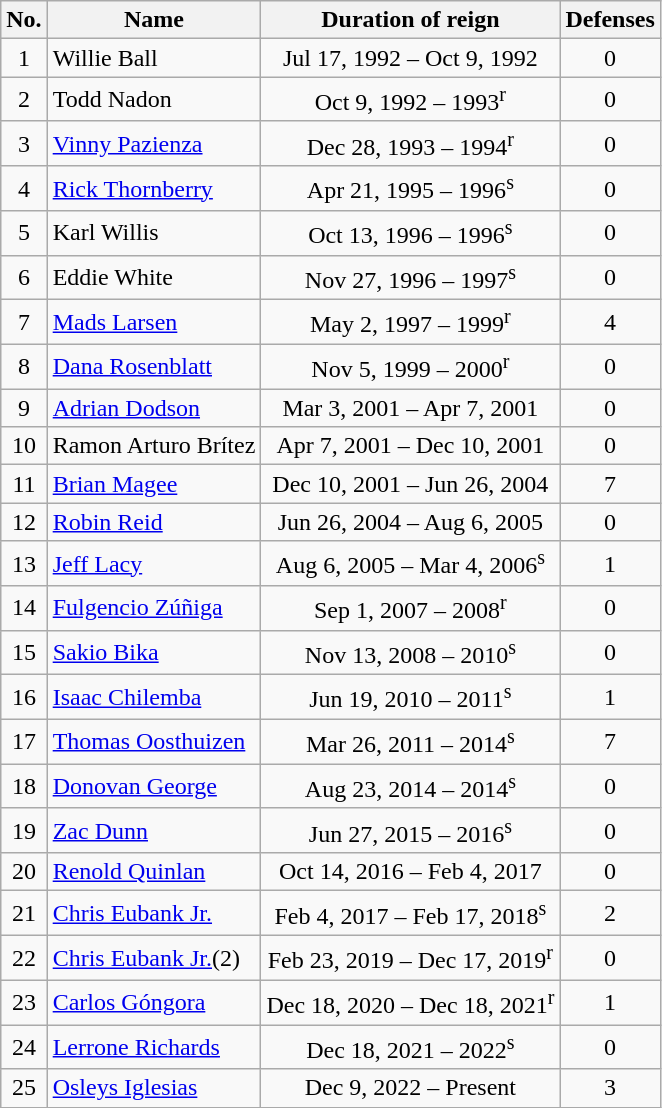<table class="wikitable" style="text-align:center;">
<tr>
<th>No.</th>
<th>Name</th>
<th>Duration of reign</th>
<th>Defenses</th>
</tr>
<tr>
<td>1</td>
<td align=left> Willie Ball</td>
<td>Jul 17, 1992 – Oct 9, 1992</td>
<td>0</td>
</tr>
<tr>
<td>2</td>
<td align=left> Todd Nadon</td>
<td>Oct 9, 1992 – 1993<sup>r</sup></td>
<td>0</td>
</tr>
<tr>
<td>3</td>
<td align=left> <a href='#'>Vinny Pazienza</a></td>
<td>Dec 28, 1993 – 1994<sup>r</sup></td>
<td>0</td>
</tr>
<tr>
<td>4</td>
<td align=left> <a href='#'>Rick Thornberry</a></td>
<td>Apr 21, 1995 – 1996<sup>s</sup></td>
<td>0</td>
</tr>
<tr>
<td>5</td>
<td align=left> Karl Willis</td>
<td>Oct 13, 1996 – 1996<sup>s</sup></td>
<td>0</td>
</tr>
<tr>
<td>6</td>
<td align=left> Eddie White</td>
<td>Nov 27, 1996 – 1997<sup>s</sup></td>
<td>0</td>
</tr>
<tr>
<td>7</td>
<td align=left> <a href='#'>Mads Larsen</a></td>
<td>May 2, 1997 – 1999<sup>r</sup></td>
<td>4</td>
</tr>
<tr>
<td>8</td>
<td align=left> <a href='#'>Dana Rosenblatt</a></td>
<td>Nov 5, 1999 – 2000<sup>r</sup></td>
<td>0</td>
</tr>
<tr>
<td>9</td>
<td align=left> <a href='#'>Adrian Dodson</a></td>
<td>Mar 3, 2001 – Apr 7, 2001</td>
<td>0</td>
</tr>
<tr>
<td>10</td>
<td align=left> Ramon Arturo Brítez</td>
<td>Apr 7, 2001 – Dec 10, 2001</td>
<td>0</td>
</tr>
<tr>
<td>11</td>
<td align=left> <a href='#'>Brian Magee</a></td>
<td>Dec 10, 2001 – Jun 26, 2004</td>
<td>7</td>
</tr>
<tr>
<td>12</td>
<td align=left> <a href='#'>Robin Reid</a></td>
<td>Jun 26, 2004 – Aug 6, 2005</td>
<td>0</td>
</tr>
<tr>
<td>13</td>
<td align=left> <a href='#'>Jeff Lacy</a></td>
<td>Aug 6, 2005 – Mar 4, 2006<sup>s</sup></td>
<td>1</td>
</tr>
<tr>
<td>14</td>
<td align=left> <a href='#'>Fulgencio Zúñiga</a></td>
<td>Sep 1, 2007 – 2008<sup>r</sup></td>
<td>0</td>
</tr>
<tr>
<td>15</td>
<td align=left> <a href='#'>Sakio Bika</a></td>
<td>Nov 13, 2008 – 2010<sup>s</sup></td>
<td>0</td>
</tr>
<tr>
<td>16</td>
<td align=left> <a href='#'>Isaac Chilemba</a></td>
<td>Jun 19, 2010 – 2011<sup>s</sup></td>
<td>1</td>
</tr>
<tr>
<td>17</td>
<td align=left> <a href='#'>Thomas Oosthuizen</a></td>
<td>Mar 26, 2011 – 2014<sup>s</sup></td>
<td>7</td>
</tr>
<tr>
<td>18</td>
<td align=left> <a href='#'>Donovan George</a></td>
<td>Aug 23, 2014 – 2014<sup>s</sup></td>
<td>0</td>
</tr>
<tr>
<td>19</td>
<td align=left> <a href='#'>Zac Dunn</a></td>
<td>Jun 27, 2015 – 2016<sup>s</sup></td>
<td>0</td>
</tr>
<tr>
<td>20</td>
<td align=left> <a href='#'>Renold Quinlan</a></td>
<td>Oct 14, 2016 – Feb 4, 2017</td>
<td>0</td>
</tr>
<tr>
<td>21</td>
<td align=left> <a href='#'>Chris Eubank Jr.</a></td>
<td>Feb 4, 2017 – Feb 17, 2018<sup>s</sup></td>
<td>2</td>
</tr>
<tr>
<td>22</td>
<td align=left> <a href='#'>Chris Eubank Jr.</a>(2)</td>
<td>Feb 23, 2019 – Dec 17, 2019<sup>r</sup></td>
<td>0</td>
</tr>
<tr>
<td>23</td>
<td align=left> <a href='#'>Carlos Góngora</a></td>
<td>Dec 18, 2020 – Dec 18, 2021<sup>r</sup></td>
<td>1</td>
</tr>
<tr>
<td>24</td>
<td align=left> <a href='#'>Lerrone Richards</a></td>
<td>Dec 18, 2021 – 2022<sup>s</sup></td>
<td>0</td>
</tr>
<tr>
<td>25</td>
<td align=left> <a href='#'>Osleys Iglesias</a></td>
<td>Dec 9, 2022 – Present</td>
<td>3</td>
</tr>
</table>
